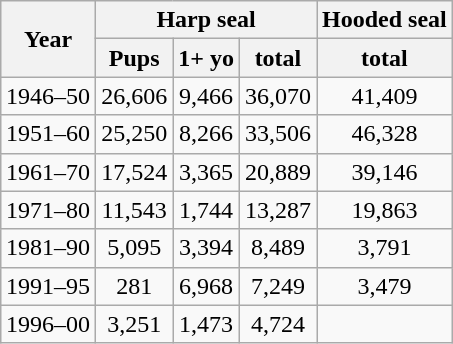<table class="wikitable" style="text-align:center; float:right">
<tr>
<th rowspan=2>Year</th>
<th colspan=3>Harp seal</th>
<th>Hooded seal</th>
</tr>
<tr>
<th>Pups</th>
<th>1+ yo</th>
<th>total</th>
<th>total</th>
</tr>
<tr>
<td>1946–50</td>
<td>26,606</td>
<td>9,466</td>
<td>36,070</td>
<td>41,409</td>
</tr>
<tr>
<td>1951–60</td>
<td>25,250</td>
<td>8,266</td>
<td>33,506</td>
<td>46,328</td>
</tr>
<tr>
<td>1961–70</td>
<td>17,524</td>
<td>3,365</td>
<td>20,889</td>
<td>39,146</td>
</tr>
<tr>
<td>1971–80</td>
<td>11,543</td>
<td>1,744</td>
<td>13,287</td>
<td>19,863</td>
</tr>
<tr>
<td>1981–90</td>
<td>5,095</td>
<td>3,394</td>
<td>8,489</td>
<td>3,791</td>
</tr>
<tr>
<td>1991–95</td>
<td>281</td>
<td>6,968</td>
<td>7,249</td>
<td>3,479</td>
</tr>
<tr>
<td>1996–00</td>
<td>3,251</td>
<td>1,473</td>
<td>4,724</td>
<td></td>
</tr>
</table>
